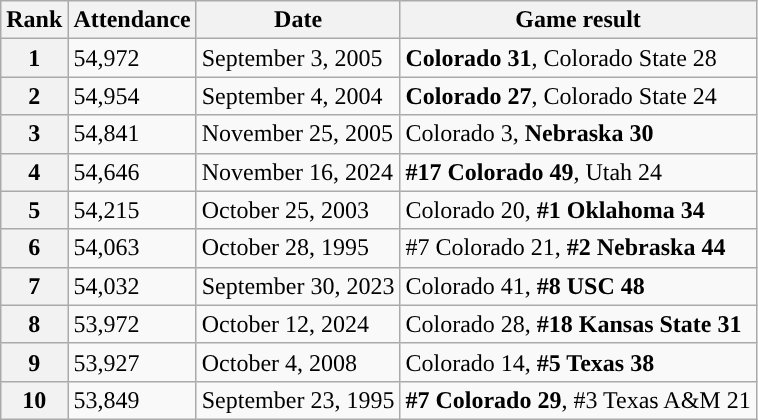<table class="wikitable">
<tr>
<th>Rank</th>
<th>Attendance</th>
<th>Date</th>
<th>Game result</th>
</tr>
<tr>
<th>1</th>
<td>54,972</td>
<td>September 3, 2005</td>
<td><strong>Colorado 31</strong>, Colorado State 28</td>
</tr>
<tr>
<th>2</th>
<td>54,954</td>
<td>September 4, 2004</td>
<td><strong>Colorado 27</strong>, Colorado State 24</td>
</tr>
<tr>
<th>3</th>
<td>54,841</td>
<td>November 25, 2005</td>
<td>Colorado 3, <strong>Nebraska 30</strong></td>
</tr>
<tr>
<th>4</th>
<td>54,646</td>
<td>November 16, 2024</td>
<td><strong>#17 Colorado 49</strong>, Utah 24</td>
</tr>
<tr>
<th>5</th>
<td>54,215</td>
<td>October 25, 2003</td>
<td>Colorado 20, <strong>#1 Oklahoma 34</strong></td>
</tr>
<tr>
<th>6</th>
<td>54,063</td>
<td>October 28, 1995</td>
<td>#7 Colorado 21, <strong>#2 Nebraska 44</strong></td>
</tr>
<tr>
<th>7</th>
<td>54,032</td>
<td>September 30, 2023</td>
<td>Colorado 41, <strong>#8 USC 48</strong></td>
</tr>
<tr>
<th>8</th>
<td>53,972</td>
<td>October 12, 2024</td>
<td>Colorado 28, <strong>#18 Kansas State 31</strong></td>
</tr>
<tr>
<th>9</th>
<td>53,927</td>
<td>October 4, 2008</td>
<td>Colorado 14, <strong>#5 Texas 38</strong></td>
</tr>
<tr>
<th>10</th>
<td>53,849</td>
<td>September 23, 1995</td>
<td><strong>#7 Colorado 29</strong>, #3 Texas A&M 21</td>
</tr>
</table>
